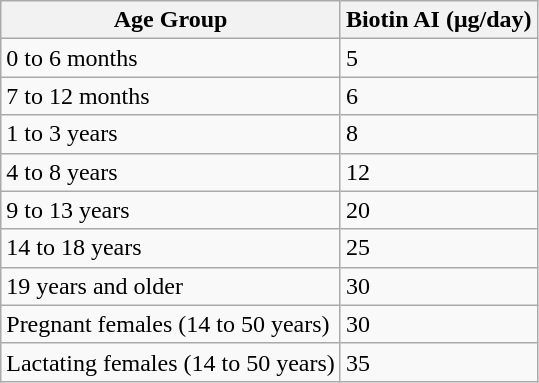<table class="wikitable">
<tr>
<th>Age Group</th>
<th>Biotin AI (μg/day)</th>
</tr>
<tr>
<td>0 to 6 months</td>
<td>5</td>
</tr>
<tr>
<td>7 to 12 months</td>
<td>6</td>
</tr>
<tr>
<td>1 to 3 years</td>
<td>8</td>
</tr>
<tr>
<td>4 to 8 years</td>
<td>12</td>
</tr>
<tr>
<td>9 to 13 years</td>
<td>20</td>
</tr>
<tr>
<td>14 to 18 years</td>
<td>25</td>
</tr>
<tr>
<td>19 years and older</td>
<td>30</td>
</tr>
<tr>
<td>Pregnant females (14 to 50 years)</td>
<td>30</td>
</tr>
<tr>
<td>Lactating females (14 to 50 years)</td>
<td>35</td>
</tr>
</table>
